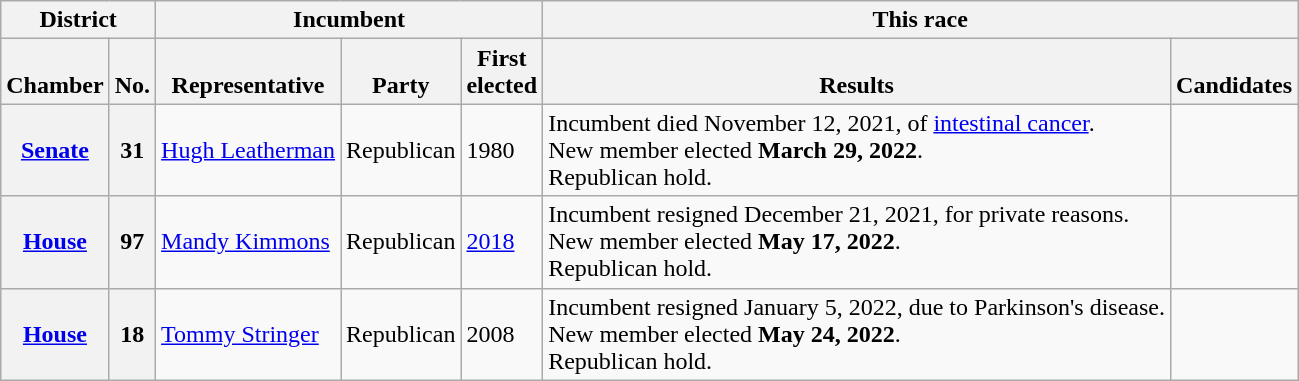<table class="wikitable sortable">
<tr valign=bottom>
<th colspan="2">District</th>
<th colspan="3">Incumbent</th>
<th colspan="2">This race</th>
</tr>
<tr valign=bottom>
<th>Chamber</th>
<th>No.</th>
<th>Representative</th>
<th>Party</th>
<th>First<br>elected</th>
<th>Results</th>
<th>Candidates</th>
</tr>
<tr>
<th><a href='#'>Senate</a></th>
<th>31</th>
<td><a href='#'>Hugh Leatherman</a></td>
<td>Republican</td>
<td>1980</td>
<td data-sort-value=4/6/2021 >Incumbent died November 12, 2021, of <a href='#'>intestinal cancer</a>.<br>New member elected <strong>March 29, 2022</strong>.<br>Republican hold.</td>
<td nowrap></td>
</tr>
<tr>
<th><a href='#'>House</a></th>
<th>97</th>
<td><a href='#'>Mandy Kimmons</a></td>
<td>Republican</td>
<td><a href='#'>2018</a></td>
<td data-sort-value=4/6/2021 >Incumbent resigned December 21, 2021, for private reasons.<br>New member elected <strong>May 17, 2022</strong>.<br>Republican hold.</td>
<td nowrap></td>
</tr>
<tr>
<th><a href='#'>House</a></th>
<th>18</th>
<td><a href='#'>Tommy Stringer</a></td>
<td>Republican</td>
<td>2008</td>
<td data-sort-value=4/6/2021 >Incumbent resigned January 5, 2022, due to Parkinson's disease.<br>New member elected <strong>May 24, 2022</strong>.<br>Republican hold.</td>
<td nowrap></td>
</tr>
</table>
